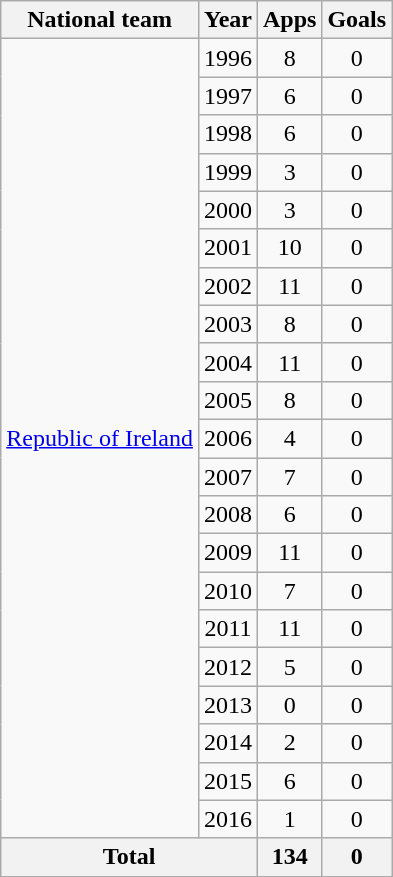<table class="wikitable" style="text-align:center">
<tr>
<th>National team</th>
<th>Year</th>
<th>Apps</th>
<th>Goals</th>
</tr>
<tr>
<td rowspan="21"><a href='#'>Republic of Ireland</a></td>
<td>1996</td>
<td>8</td>
<td>0</td>
</tr>
<tr>
<td>1997</td>
<td>6</td>
<td>0</td>
</tr>
<tr>
<td>1998</td>
<td>6</td>
<td>0</td>
</tr>
<tr>
<td>1999</td>
<td>3</td>
<td>0</td>
</tr>
<tr>
<td>2000</td>
<td>3</td>
<td>0</td>
</tr>
<tr>
<td>2001</td>
<td>10</td>
<td>0</td>
</tr>
<tr>
<td>2002</td>
<td>11</td>
<td>0</td>
</tr>
<tr>
<td>2003</td>
<td>8</td>
<td>0</td>
</tr>
<tr>
<td>2004</td>
<td>11</td>
<td>0</td>
</tr>
<tr>
<td>2005</td>
<td>8</td>
<td>0</td>
</tr>
<tr>
<td>2006</td>
<td>4</td>
<td>0</td>
</tr>
<tr>
<td>2007</td>
<td>7</td>
<td>0</td>
</tr>
<tr>
<td>2008</td>
<td>6</td>
<td>0</td>
</tr>
<tr>
<td>2009</td>
<td>11</td>
<td>0</td>
</tr>
<tr>
<td>2010</td>
<td>7</td>
<td>0</td>
</tr>
<tr>
<td>2011</td>
<td>11</td>
<td>0</td>
</tr>
<tr>
<td>2012</td>
<td>5</td>
<td>0</td>
</tr>
<tr>
<td>2013</td>
<td>0</td>
<td>0</td>
</tr>
<tr>
<td>2014</td>
<td>2</td>
<td>0</td>
</tr>
<tr>
<td>2015</td>
<td>6</td>
<td>0</td>
</tr>
<tr>
<td>2016</td>
<td>1</td>
<td>0</td>
</tr>
<tr>
<th colspan="2">Total</th>
<th>134</th>
<th>0</th>
</tr>
</table>
